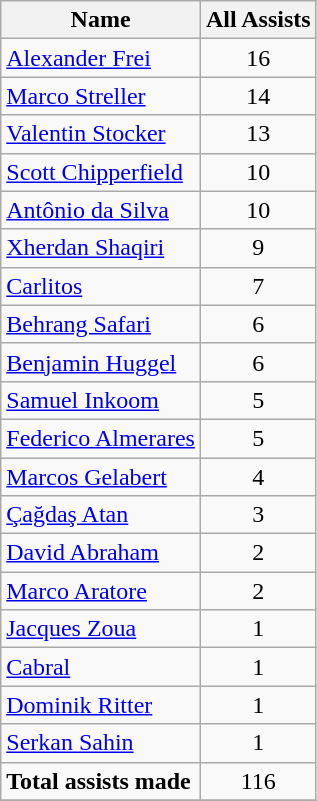<table class="wikitable">
<tr>
<th>Name</th>
<th>All Assists</th>
</tr>
<tr>
<td> <a href='#'>Alexander Frei</a></td>
<td style="text-align:center;">16</td>
</tr>
<tr>
<td> <a href='#'>Marco Streller</a></td>
<td style="text-align:center;">14</td>
</tr>
<tr>
<td> <a href='#'>Valentin Stocker</a></td>
<td style="text-align:center;">13</td>
</tr>
<tr>
<td> <a href='#'>Scott Chipperfield</a></td>
<td style="text-align:center;">10</td>
</tr>
<tr>
<td> <a href='#'>Antônio da Silva</a></td>
<td style="text-align:center;">10</td>
</tr>
<tr>
<td> <a href='#'>Xherdan Shaqiri</a></td>
<td style="text-align:center;">9</td>
</tr>
<tr>
<td> <a href='#'>Carlitos</a></td>
<td style="text-align:center;">7</td>
</tr>
<tr>
<td> <a href='#'>Behrang Safari</a></td>
<td style="text-align:center;">6</td>
</tr>
<tr>
<td> <a href='#'>Benjamin Huggel</a></td>
<td style="text-align:center;">6</td>
</tr>
<tr>
<td> <a href='#'>Samuel Inkoom</a></td>
<td style="text-align:center;">5</td>
</tr>
<tr>
<td> <a href='#'>Federico Almerares</a></td>
<td style="text-align:center;">5</td>
</tr>
<tr>
<td> <a href='#'>Marcos Gelabert</a></td>
<td style="text-align:center;">4</td>
</tr>
<tr>
<td> <a href='#'>Çağdaş Atan</a></td>
<td style="text-align:center;">3</td>
</tr>
<tr>
<td> <a href='#'>David Abraham</a></td>
<td style="text-align:center;">2</td>
</tr>
<tr>
<td> <a href='#'>Marco Aratore</a></td>
<td style="text-align:center;">2</td>
</tr>
<tr>
<td> <a href='#'>Jacques Zoua</a></td>
<td style="text-align:center;">1</td>
</tr>
<tr>
<td> <a href='#'>Cabral</a></td>
<td style="text-align:center;">1</td>
</tr>
<tr>
<td> <a href='#'>Dominik Ritter</a></td>
<td style="text-align:center;">1</td>
</tr>
<tr>
<td> <a href='#'>Serkan Sahin</a></td>
<td style="text-align:center;">1</td>
</tr>
<tr>
<td><strong>Total assists made</strong></td>
<td style="text-align:center;">116</td>
</tr>
<tr>
</tr>
</table>
